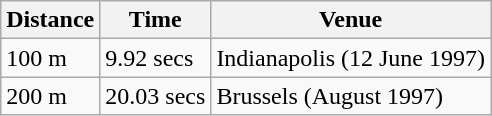<table class="wikitable">
<tr>
<th>Distance</th>
<th>Time</th>
<th>Venue</th>
</tr>
<tr>
<td>100 m</td>
<td>9.92 secs</td>
<td>Indianapolis (12 June 1997)</td>
</tr>
<tr>
<td>200 m</td>
<td>20.03 secs</td>
<td>Brussels (August 1997)</td>
</tr>
</table>
